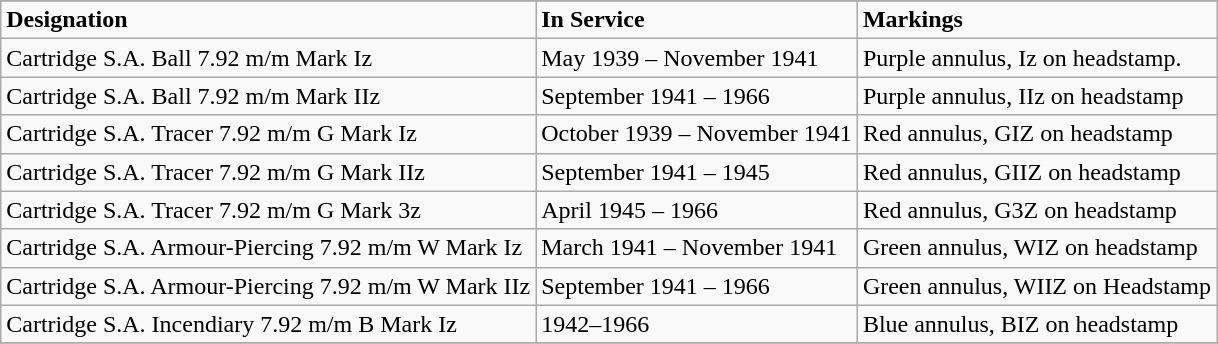<table class="wikitable">
<tr>
</tr>
<tr>
</tr>
<tr>
<td><strong>Designation</strong></td>
<td><strong>In Service</strong></td>
<td><strong>Markings</strong></td>
</tr>
<tr>
<td>Cartridge S.A. Ball 7.92 m/m Mark Iz</td>
<td>May 1939 – November 1941</td>
<td>Purple annulus, Iz on headstamp.</td>
</tr>
<tr>
<td>Cartridge S.A. Ball 7.92 m/m Mark IIz</td>
<td>September 1941 – 1966</td>
<td>Purple annulus, IIz on headstamp</td>
</tr>
<tr>
<td>Cartridge S.A. Tracer 7.92 m/m G Mark Iz</td>
<td>October 1939 – November 1941</td>
<td>Red annulus, GIZ on headstamp</td>
</tr>
<tr>
<td>Cartridge S.A. Tracer 7.92 m/m G Mark IIz</td>
<td>September 1941 – 1945</td>
<td>Red annulus, GIIZ on headstamp</td>
</tr>
<tr>
<td>Cartridge S.A. Tracer 7.92 m/m G Mark 3z</td>
<td>April 1945 – 1966</td>
<td>Red annulus, G3Z on headstamp</td>
</tr>
<tr>
<td>Cartridge S.A. Armour-Piercing 7.92 m/m W Mark Iz</td>
<td>March 1941 – November 1941</td>
<td>Green annulus, WIZ on headstamp</td>
</tr>
<tr>
<td>Cartridge S.A. Armour-Piercing 7.92 m/m W Mark IIz</td>
<td>September 1941 – 1966</td>
<td>Green annulus, WIIZ on Headstamp</td>
</tr>
<tr>
<td>Cartridge S.A. Incendiary 7.92 m/m B Mark Iz</td>
<td>1942–1966</td>
<td>Blue annulus, BIZ on headstamp</td>
</tr>
<tr>
</tr>
</table>
